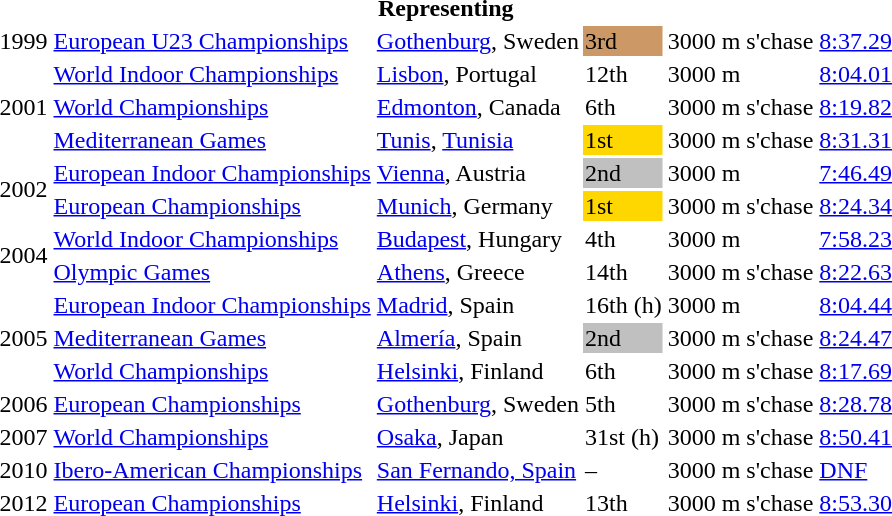<table>
<tr>
<th colspan="6">Representing </th>
</tr>
<tr>
<td>1999</td>
<td><a href='#'>European U23 Championships</a></td>
<td><a href='#'>Gothenburg</a>, Sweden</td>
<td bgcolor=cc9966>3rd</td>
<td>3000 m s'chase</td>
<td><a href='#'>8:37.29</a></td>
</tr>
<tr>
<td rowspan=3>2001</td>
<td><a href='#'>World Indoor Championships</a></td>
<td><a href='#'>Lisbon</a>, Portugal</td>
<td>12th</td>
<td>3000 m</td>
<td><a href='#'>8:04.01</a></td>
</tr>
<tr>
<td><a href='#'>World Championships</a></td>
<td><a href='#'>Edmonton</a>, Canada</td>
<td>6th</td>
<td>3000 m s'chase</td>
<td><a href='#'>8:19.82</a></td>
</tr>
<tr>
<td><a href='#'>Mediterranean Games</a></td>
<td><a href='#'>Tunis</a>, <a href='#'>Tunisia</a></td>
<td bgcolor=gold>1st</td>
<td>3000 m s'chase</td>
<td><a href='#'>8:31.31</a></td>
</tr>
<tr>
<td rowspan=2>2002</td>
<td><a href='#'>European Indoor Championships</a></td>
<td><a href='#'>Vienna</a>, Austria</td>
<td bgcolor=silver>2nd</td>
<td>3000 m</td>
<td><a href='#'>7:46.49</a></td>
</tr>
<tr>
<td><a href='#'>European Championships</a></td>
<td><a href='#'>Munich</a>, Germany</td>
<td bgcolor=gold>1st</td>
<td>3000 m s'chase</td>
<td><a href='#'>8:24.34</a></td>
</tr>
<tr>
<td rowspan=2>2004</td>
<td><a href='#'>World Indoor Championships</a></td>
<td><a href='#'>Budapest</a>, Hungary</td>
<td>4th</td>
<td>3000 m</td>
<td><a href='#'>7:58.23</a></td>
</tr>
<tr>
<td><a href='#'>Olympic Games</a></td>
<td><a href='#'>Athens</a>, Greece</td>
<td>14th</td>
<td>3000 m s'chase</td>
<td><a href='#'>8:22.63</a></td>
</tr>
<tr>
<td rowspan=3>2005</td>
<td><a href='#'>European Indoor Championships</a></td>
<td><a href='#'>Madrid</a>, Spain</td>
<td>16th (h)</td>
<td>3000 m</td>
<td><a href='#'>8:04.44</a></td>
</tr>
<tr>
<td><a href='#'>Mediterranean Games</a></td>
<td><a href='#'>Almería</a>, Spain</td>
<td bgcolor=silver>2nd</td>
<td>3000 m s'chase</td>
<td><a href='#'>8:24.47</a></td>
</tr>
<tr>
<td><a href='#'>World Championships</a></td>
<td><a href='#'>Helsinki</a>, Finland</td>
<td>6th</td>
<td>3000 m s'chase</td>
<td><a href='#'>8:17.69</a></td>
</tr>
<tr>
<td>2006</td>
<td><a href='#'>European Championships</a></td>
<td><a href='#'>Gothenburg</a>, Sweden</td>
<td>5th</td>
<td>3000 m s'chase</td>
<td><a href='#'>8:28.78</a></td>
</tr>
<tr>
<td>2007</td>
<td><a href='#'>World Championships</a></td>
<td><a href='#'>Osaka</a>, Japan</td>
<td>31st (h)</td>
<td>3000 m s'chase</td>
<td><a href='#'>8:50.41</a></td>
</tr>
<tr>
<td>2010</td>
<td><a href='#'>Ibero-American Championships</a></td>
<td><a href='#'>San Fernando, Spain</a></td>
<td>–</td>
<td>3000 m s'chase</td>
<td><a href='#'>DNF</a></td>
</tr>
<tr>
<td>2012</td>
<td><a href='#'>European Championships</a></td>
<td><a href='#'>Helsinki</a>, Finland</td>
<td>13th</td>
<td>3000 m s'chase</td>
<td><a href='#'>8:53.30</a></td>
</tr>
</table>
